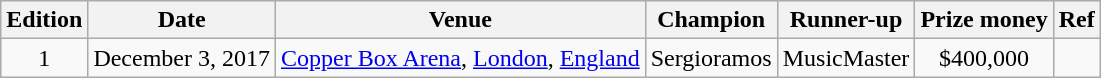<table class="wikitable">
<tr>
<th>Edition</th>
<th>Date</th>
<th>Venue</th>
<th>Champion</th>
<th>Runner-up</th>
<th>Prize money</th>
<th>Ref</th>
</tr>
<tr>
<td style="text-align:center">1</td>
<td style="text-align:center">December 3, 2017</td>
<td> <a href='#'>Copper Box Arena</a>, <a href='#'>London</a>, <a href='#'>England</a></td>
<td> Sergioramos</td>
<td> MusicMaster</td>
<td style="text-align:center">$400,000</td>
<td style="text-align:center"><br></td>
</tr>
</table>
